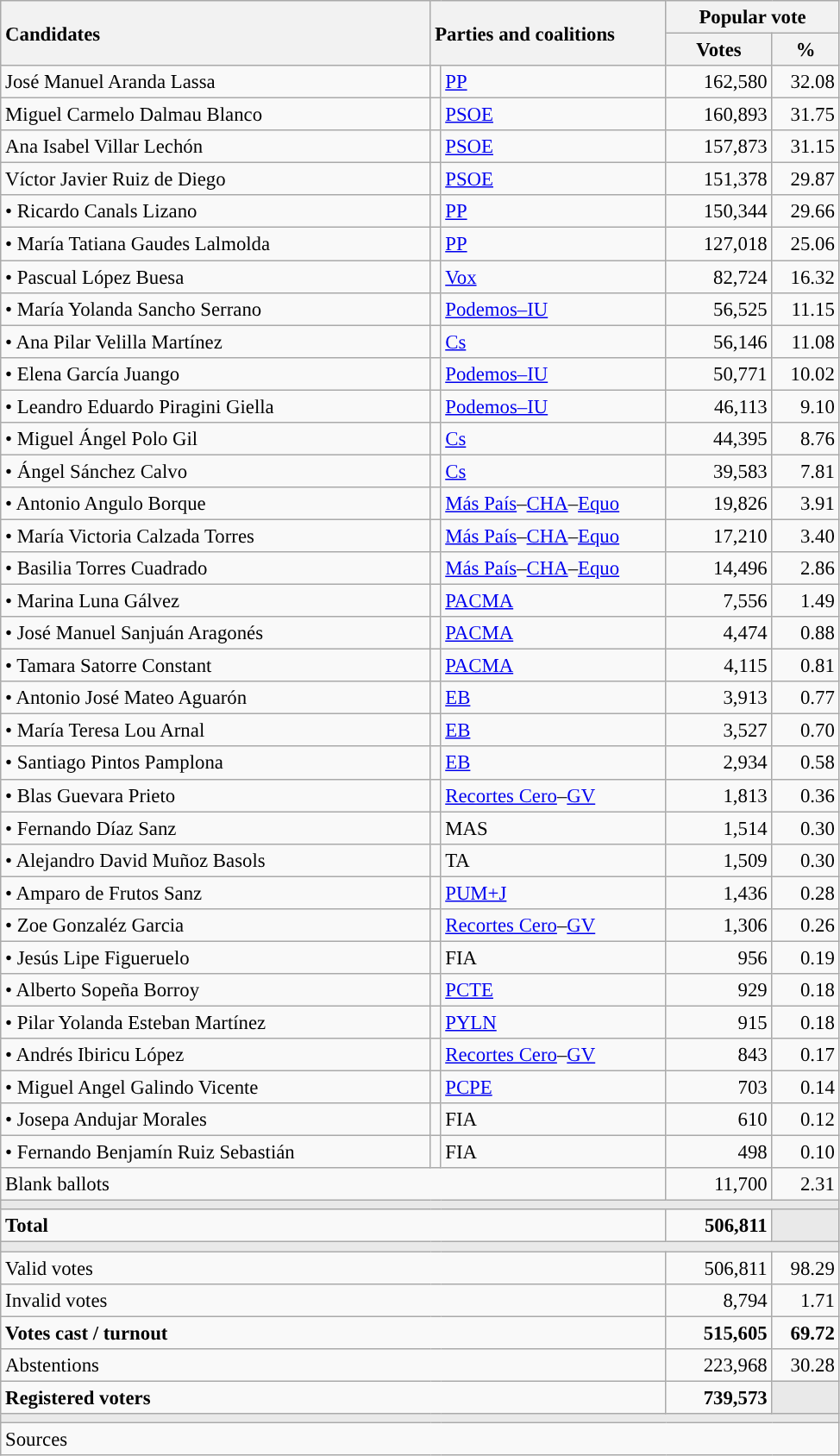<table class="wikitable" style="text-align:right; font-size:95%;">
<tr>
<th style="text-align:left;" rowspan="2" width="325">Candidates</th>
<th style="text-align:left;" rowspan="2" colspan="2" width="175">Parties and coalitions</th>
<th colspan="2">Popular vote</th>
</tr>
<tr>
<th width="75">Votes</th>
<th width="45">%</th>
</tr>
<tr>
<td align="left"> José Manuel Aranda Lassa</td>
<td width="1" style="color:inherit;background:"></td>
<td align="left"><a href='#'>PP</a></td>
<td>162,580</td>
<td>32.08</td>
</tr>
<tr>
<td align="left"> Miguel Carmelo Dalmau Blanco</td>
<td style="color:inherit;background:"></td>
<td align="left"><a href='#'>PSOE</a></td>
<td>160,893</td>
<td>31.75</td>
</tr>
<tr>
<td align="left"> Ana Isabel Villar Lechón</td>
<td style="color:inherit;background:"></td>
<td align="left"><a href='#'>PSOE</a></td>
<td>157,873</td>
<td>31.15</td>
</tr>
<tr>
<td align="left"> Víctor Javier Ruiz de Diego</td>
<td style="color:inherit;background:"></td>
<td align="left"><a href='#'>PSOE</a></td>
<td>151,378</td>
<td>29.87</td>
</tr>
<tr>
<td align="left">• Ricardo Canals Lizano</td>
<td style="color:inherit;background:"></td>
<td align="left"><a href='#'>PP</a></td>
<td>150,344</td>
<td>29.66</td>
</tr>
<tr>
<td align="left">• María Tatiana Gaudes Lalmolda</td>
<td style="color:inherit;background:"></td>
<td align="left"><a href='#'>PP</a></td>
<td>127,018</td>
<td>25.06</td>
</tr>
<tr>
<td align="left">• Pascual López Buesa</td>
<td style="color:inherit;background:"></td>
<td align="left"><a href='#'>Vox</a></td>
<td>82,724</td>
<td>16.32</td>
</tr>
<tr>
<td align="left">• María Yolanda Sancho Serrano</td>
<td style="color:inherit;background:"></td>
<td align="left"><a href='#'>Podemos–IU</a></td>
<td>56,525</td>
<td>11.15</td>
</tr>
<tr>
<td align="left">• Ana Pilar Velilla Martínez</td>
<td style="color:inherit;background:"></td>
<td align="left"><a href='#'>Cs</a></td>
<td>56,146</td>
<td>11.08</td>
</tr>
<tr>
<td align="left">• Elena García Juango</td>
<td style="color:inherit;background:"></td>
<td align="left"><a href='#'>Podemos–IU</a></td>
<td>50,771</td>
<td>10.02</td>
</tr>
<tr>
<td align="left">• Leandro Eduardo Piragini Giella</td>
<td style="color:inherit;background:"></td>
<td align="left"><a href='#'>Podemos–IU</a></td>
<td>46,113</td>
<td>9.10</td>
</tr>
<tr>
<td align="left">• Miguel Ángel Polo Gil</td>
<td style="color:inherit;background:"></td>
<td align="left"><a href='#'>Cs</a></td>
<td>44,395</td>
<td>8.76</td>
</tr>
<tr>
<td align="left">• Ángel Sánchez Calvo</td>
<td style="color:inherit;background:"></td>
<td align="left"><a href='#'>Cs</a></td>
<td>39,583</td>
<td>7.81</td>
</tr>
<tr>
<td align="left">• Antonio Angulo Borque</td>
<td style="color:inherit;background:"></td>
<td align="left"><a href='#'>Más País</a>–<a href='#'>CHA</a>–<a href='#'>Equo</a></td>
<td>19,826</td>
<td>3.91</td>
</tr>
<tr>
<td align="left">• María Victoria Calzada Torres</td>
<td style="color:inherit;background:"></td>
<td align="left"><a href='#'>Más País</a>–<a href='#'>CHA</a>–<a href='#'>Equo</a></td>
<td>17,210</td>
<td>3.40</td>
</tr>
<tr>
<td align="left">• Basilia Torres Cuadrado</td>
<td style="color:inherit;background:"></td>
<td align="left"><a href='#'>Más País</a>–<a href='#'>CHA</a>–<a href='#'>Equo</a></td>
<td>14,496</td>
<td>2.86</td>
</tr>
<tr>
<td align="left">• Marina Luna Gálvez</td>
<td style="color:inherit;background:"></td>
<td align="left"><a href='#'>PACMA</a></td>
<td>7,556</td>
<td>1.49</td>
</tr>
<tr>
<td align="left">• José Manuel Sanjuán Aragonés</td>
<td style="color:inherit;background:"></td>
<td align="left"><a href='#'>PACMA</a></td>
<td>4,474</td>
<td>0.88</td>
</tr>
<tr>
<td align="left">• Tamara Satorre Constant</td>
<td style="color:inherit;background:"></td>
<td align="left"><a href='#'>PACMA</a></td>
<td>4,115</td>
<td>0.81</td>
</tr>
<tr>
<td align="left">• Antonio José Mateo Aguarón</td>
<td style="color:inherit;background:"></td>
<td align="left"><a href='#'>EB</a></td>
<td>3,913</td>
<td>0.77</td>
</tr>
<tr>
<td align="left">• María Teresa Lou Arnal</td>
<td style="color:inherit;background:"></td>
<td align="left"><a href='#'>EB</a></td>
<td>3,527</td>
<td>0.70</td>
</tr>
<tr>
<td align="left">• Santiago Pintos Pamplona</td>
<td style="color:inherit;background:"></td>
<td align="left"><a href='#'>EB</a></td>
<td>2,934</td>
<td>0.58</td>
</tr>
<tr>
<td align="left">• Blas Guevara Prieto</td>
<td style="color:inherit;background:"></td>
<td align="left"><a href='#'>Recortes Cero</a>–<a href='#'>GV</a></td>
<td>1,813</td>
<td>0.36</td>
</tr>
<tr>
<td align="left">• Fernando Díaz Sanz</td>
<td style="color:inherit;background:"></td>
<td align="left">MAS</td>
<td>1,514</td>
<td>0.30</td>
</tr>
<tr>
<td align="left">• Alejandro David Muñoz Basols</td>
<td style="color:inherit;background:"></td>
<td align="left">TA</td>
<td>1,509</td>
<td>0.30</td>
</tr>
<tr>
<td align="left">• Amparo de Frutos Sanz</td>
<td style="color:inherit;background:"></td>
<td align="left"><a href='#'>PUM+J</a></td>
<td>1,436</td>
<td>0.28</td>
</tr>
<tr>
<td align="left">• Zoe Gonzaléz Garcia</td>
<td style="color:inherit;background:"></td>
<td align="left"><a href='#'>Recortes Cero</a>–<a href='#'>GV</a></td>
<td>1,306</td>
<td>0.26</td>
</tr>
<tr>
<td align="left">• Jesús Lipe Figueruelo</td>
<td style="color:inherit;background:"></td>
<td align="left">FIA</td>
<td>956</td>
<td>0.19</td>
</tr>
<tr>
<td align="left">• Alberto Sopeña Borroy</td>
<td style="color:inherit;background:"></td>
<td align="left"><a href='#'>PCTE</a></td>
<td>929</td>
<td>0.18</td>
</tr>
<tr>
<td align="left">• Pilar Yolanda Esteban Martínez</td>
<td style="color:inherit;background:"></td>
<td align="left"><a href='#'>PYLN</a></td>
<td>915</td>
<td>0.18</td>
</tr>
<tr>
<td align="left">• Andrés Ibiricu López</td>
<td style="color:inherit;background:"></td>
<td align="left"><a href='#'>Recortes Cero</a>–<a href='#'>GV</a></td>
<td>843</td>
<td>0.17</td>
</tr>
<tr>
<td align="left">• Miguel Angel Galindo Vicente</td>
<td style="color:inherit;background:"></td>
<td align="left"><a href='#'>PCPE</a></td>
<td>703</td>
<td>0.14</td>
</tr>
<tr>
<td align="left">• Josepa Andujar Morales</td>
<td style="color:inherit;background:"></td>
<td align="left">FIA</td>
<td>610</td>
<td>0.12</td>
</tr>
<tr>
<td align="left">• Fernando Benjamín Ruiz Sebastián</td>
<td style="color:inherit;background:"></td>
<td align="left">FIA</td>
<td>498</td>
<td>0.10</td>
</tr>
<tr>
<td align="left" colspan="3">Blank ballots</td>
<td>11,700</td>
<td>2.31</td>
</tr>
<tr>
<td colspan="5" bgcolor="#E9E9E9"></td>
</tr>
<tr style="font-weight:bold;">
<td align="left" colspan="3">Total</td>
<td>506,811</td>
<td bgcolor="#E9E9E9"></td>
</tr>
<tr>
<td colspan="5" bgcolor="#E9E9E9"></td>
</tr>
<tr>
<td align="left" colspan="3">Valid votes</td>
<td>506,811</td>
<td>98.29</td>
</tr>
<tr>
<td align="left" colspan="3">Invalid votes</td>
<td>8,794</td>
<td>1.71</td>
</tr>
<tr style="font-weight:bold;">
<td align="left" colspan="3">Votes cast / turnout</td>
<td>515,605</td>
<td>69.72</td>
</tr>
<tr>
<td align="left" colspan="3">Abstentions</td>
<td>223,968</td>
<td>30.28</td>
</tr>
<tr style="font-weight:bold;">
<td align="left" colspan="3">Registered voters</td>
<td>739,573</td>
<td bgcolor="#E9E9E9"></td>
</tr>
<tr>
<td colspan="5" bgcolor="#E9E9E9"></td>
</tr>
<tr>
<td align="left" colspan="5">Sources</td>
</tr>
</table>
